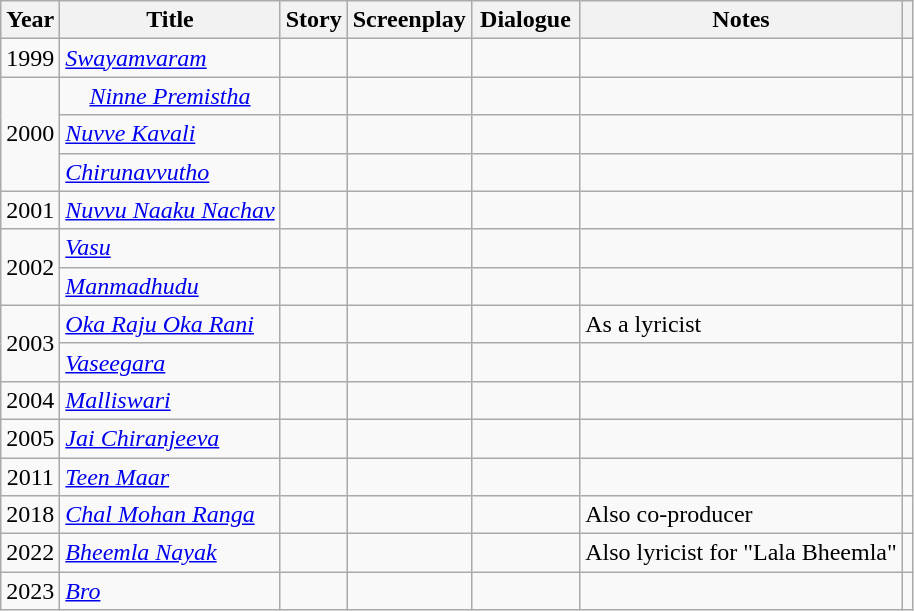<table class="wikitable plainrowheaders sortable">
<tr>
<th scope="col">Year</th>
<th scope="col">Title</th>
<th>Story</th>
<th scope="col" width="65">Screenplay</th>
<th scope="col" width="65">Dialogue</th>
<th scope="col" class="unsortable">Notes</th>
<th scope="col" class="unsortable"></th>
</tr>
<tr>
<td style="text-align:center;">1999</td>
<td><em><a href='#'>Swayamvaram</a></em></td>
<td></td>
<td></td>
<td></td>
<td></td>
<td></td>
</tr>
<tr>
<td rowspan="3">2000</td>
<td style="text-align:center;"><em><a href='#'>Ninne Premistha</a></em></td>
<td></td>
<td></td>
<td></td>
<td></td>
<td></td>
</tr>
<tr>
<td><em><a href='#'>Nuvve Kavali</a></em></td>
<td></td>
<td></td>
<td></td>
<td></td>
<td></td>
</tr>
<tr>
<td><em><a href='#'>Chirunavvutho</a></em></td>
<td></td>
<td></td>
<td></td>
<td></td>
<td></td>
</tr>
<tr>
<td style="text-align:center;">2001</td>
<td><em><a href='#'>Nuvvu Naaku Nachav</a></em></td>
<td></td>
<td></td>
<td></td>
<td></td>
<td></td>
</tr>
<tr>
<td rowspan="2" style="text-align:center;">2002</td>
<td><em><a href='#'>Vasu</a></em></td>
<td></td>
<td></td>
<td></td>
<td></td>
<td></td>
</tr>
<tr>
<td><em><a href='#'>Manmadhudu</a></em></td>
<td></td>
<td></td>
<td></td>
<td></td>
<td></td>
</tr>
<tr>
<td rowspan="2" style="text-align:center;">2003</td>
<td><em><a href='#'>Oka Raju Oka Rani</a></em></td>
<td></td>
<td></td>
<td></td>
<td>As a lyricist</td>
<td></td>
</tr>
<tr>
<td><em><a href='#'>Vaseegara</a></em></td>
<td></td>
<td></td>
<td></td>
<td></td>
<td></td>
</tr>
<tr>
<td style="text-align:center;">2004</td>
<td><em><a href='#'>Malliswari</a></em></td>
<td></td>
<td></td>
<td></td>
<td></td>
<td></td>
</tr>
<tr>
<td style="text-align:center;">2005</td>
<td><em><a href='#'>Jai Chiranjeeva</a></em></td>
<td></td>
<td></td>
<td></td>
<td></td>
<td></td>
</tr>
<tr>
<td style="text-align:center;">2011</td>
<td><em><a href='#'>Teen Maar</a></em></td>
<td></td>
<td></td>
<td></td>
<td></td>
<td></td>
</tr>
<tr>
<td style="text-align:center;">2018</td>
<td><em><a href='#'>Chal Mohan Ranga</a></em></td>
<td></td>
<td></td>
<td></td>
<td>Also co-producer</td>
<td></td>
</tr>
<tr>
<td style="text-align:center;">2022</td>
<td><em><a href='#'>Bheemla Nayak</a></em></td>
<td></td>
<td></td>
<td></td>
<td>Also lyricist for "Lala Bheemla"</td>
<td></td>
</tr>
<tr>
<td style="text-align:center;">2023</td>
<td><em><a href='#'>Bro</a></em></td>
<td></td>
<td></td>
<td></td>
<td></td>
<td></td>
</tr>
</table>
